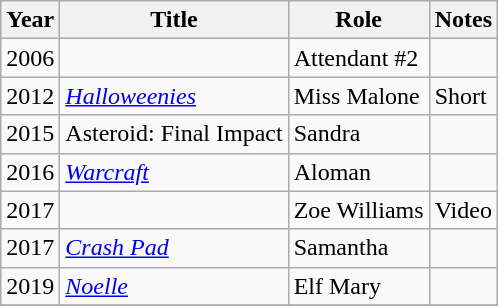<table class="wikitable sortable">
<tr>
<th>Year</th>
<th>Title</th>
<th>Role</th>
<th class="unsortable">Notes</th>
</tr>
<tr>
<td>2006</td>
<td><em></em></td>
<td>Attendant #2</td>
<td></td>
</tr>
<tr>
<td>2012</td>
<td><em><a href='#'>Halloweenies</a></em></td>
<td>Miss Malone</td>
<td>Short</td>
</tr>
<tr>
<td>2015</td>
<td>Asteroid: Final Impact</td>
<td>Sandra</td>
<td></td>
</tr>
<tr>
<td>2016</td>
<td><em><a href='#'>Warcraft</a></em></td>
<td>Aloman</td>
<td></td>
</tr>
<tr>
<td>2017</td>
<td><em></em></td>
<td>Zoe Williams</td>
<td>Video</td>
</tr>
<tr>
<td>2017</td>
<td><em><a href='#'>Crash Pad</a></em></td>
<td>Samantha</td>
<td></td>
</tr>
<tr>
<td>2019</td>
<td><em><a href='#'>Noelle</a></em></td>
<td>Elf Mary</td>
<td></td>
</tr>
<tr>
</tr>
</table>
